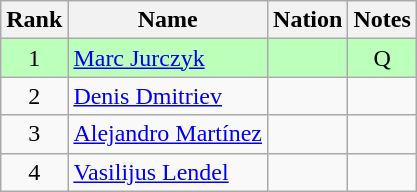<table class="wikitable sortable" style="text-align:center">
<tr>
<th>Rank</th>
<th>Name</th>
<th>Nation</th>
<th>Notes</th>
</tr>
<tr bgcolor=bbffbb>
<td>1</td>
<td align=left><a href='#'>Marc Jurczyk</a></td>
<td align=left></td>
<td>Q</td>
</tr>
<tr>
<td>2</td>
<td align=left><a href='#'>Denis Dmitriev</a></td>
<td align=left></td>
<td></td>
</tr>
<tr>
<td>3</td>
<td align=left><a href='#'>Alejandro Martínez</a></td>
<td align=left></td>
<td></td>
</tr>
<tr>
<td>4</td>
<td align=left><a href='#'>Vasilijus Lendel</a></td>
<td align=left></td>
<td></td>
</tr>
</table>
